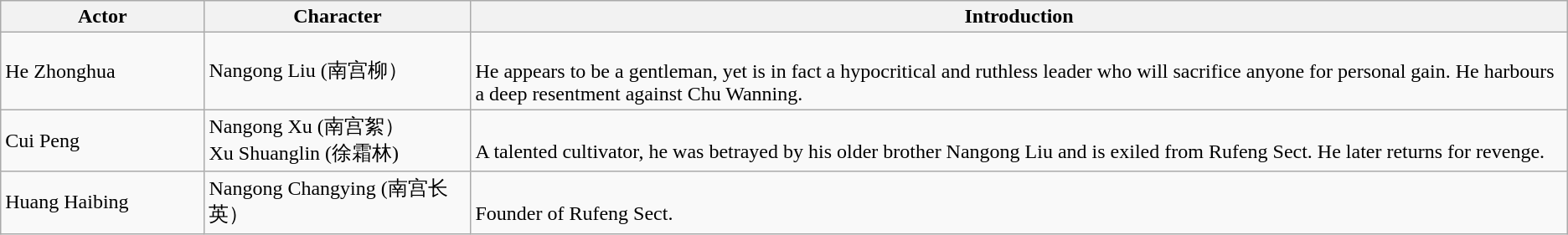<table class="wikitable">
<tr>
<th style="width:13%">Actor</th>
<th style="width:17%">Character</th>
<th>Introduction</th>
</tr>
<tr>
<td>He Zhonghua</td>
<td>Nangong Liu (南宫柳）</td>
<td><br>He appears to be a gentleman, yet is in fact a hypocritical and ruthless leader who will sacrifice anyone for personal gain. He harbours a deep resentment against Chu Wanning.</td>
</tr>
<tr>
<td>Cui Peng</td>
<td>Nangong Xu (南宫絮）<br>Xu Shuanglin (徐霜林)</td>
<td><br>A talented cultivator, he was betrayed by his older brother Nangong Liu and is exiled from Rufeng Sect. He later returns for revenge.</td>
</tr>
<tr>
<td>Huang Haibing</td>
<td>Nangong Changying (南宫长英）</td>
<td><br>Founder of Rufeng Sect.</td>
</tr>
</table>
